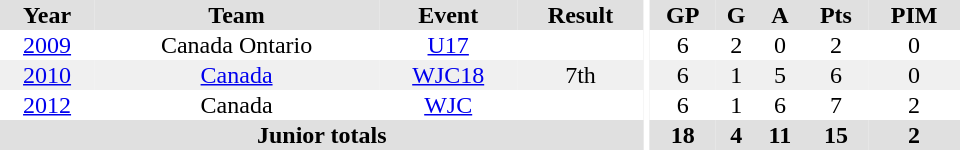<table border="0" cellpadding="1" cellspacing="0" ID="Table3" style="text-align:center; width:40em">
<tr ALIGN="center" bgcolor="#e0e0e0">
<th>Year</th>
<th>Team</th>
<th>Event</th>
<th>Result</th>
<th rowspan="99" bgcolor="#ffffff"></th>
<th>GP</th>
<th>G</th>
<th>A</th>
<th>Pts</th>
<th>PIM</th>
</tr>
<tr>
<td><a href='#'>2009</a></td>
<td>Canada Ontario</td>
<td><a href='#'>U17</a></td>
<td></td>
<td>6</td>
<td>2</td>
<td>0</td>
<td>2</td>
<td>0</td>
</tr>
<tr bgcolor="#f0f0f0">
<td><a href='#'>2010</a></td>
<td><a href='#'>Canada</a></td>
<td><a href='#'>WJC18</a></td>
<td>7th</td>
<td>6</td>
<td>1</td>
<td>5</td>
<td>6</td>
<td>0</td>
</tr>
<tr>
<td><a href='#'>2012</a></td>
<td>Canada</td>
<td><a href='#'>WJC</a></td>
<td></td>
<td>6</td>
<td>1</td>
<td>6</td>
<td>7</td>
<td>2</td>
</tr>
<tr ALIGN="center" bgcolor="#e0e0e0">
<th colspan=4>Junior totals</th>
<th>18</th>
<th>4</th>
<th>11</th>
<th>15</th>
<th>2</th>
</tr>
</table>
